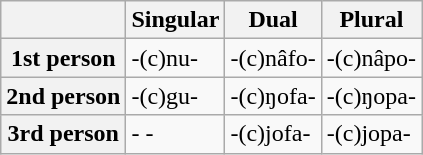<table class="wikitable">
<tr>
<th></th>
<th>Singular</th>
<th>Dual</th>
<th>Plural</th>
</tr>
<tr>
<th>1st person</th>
<td>-(c)nu-</td>
<td>-(c)nâfo-</td>
<td>-(c)nâpo-</td>
</tr>
<tr>
<th>2nd person</th>
<td>-(c)gu-</td>
<td>-(c)ŋofa-</td>
<td>-(c)ŋopa-</td>
</tr>
<tr>
<th>3rd person</th>
<td>- -</td>
<td>-(c)jofa-</td>
<td>-(c)jopa-</td>
</tr>
</table>
